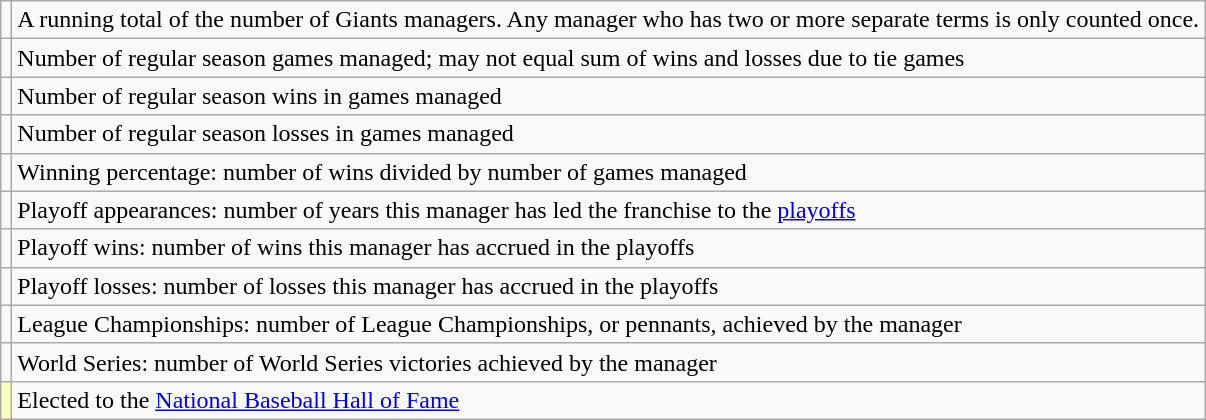<table class="wikitable">
<tr>
<td></td>
<td>A running total of the number of Giants managers. Any manager who has two or more separate terms is only counted once.</td>
</tr>
<tr>
<td></td>
<td>Number of regular season games managed; may not equal sum of wins and losses due to tie games</td>
</tr>
<tr>
<td></td>
<td>Number of regular season wins in games managed</td>
</tr>
<tr>
<td></td>
<td>Number of regular season losses in games managed</td>
</tr>
<tr>
<td></td>
<td>Winning percentage: number of wins divided by number of games managed</td>
</tr>
<tr>
<td></td>
<td>Playoff appearances: number of years this manager has led the franchise to the <a href='#'>playoffs</a></td>
</tr>
<tr>
<td></td>
<td>Playoff wins: number of wins this manager has accrued in the playoffs</td>
</tr>
<tr>
<td></td>
<td>Playoff losses: number of losses this manager has accrued in the playoffs</td>
</tr>
<tr>
<td></td>
<td>League Championships: number of League Championships, or pennants, achieved by the manager</td>
</tr>
<tr>
<td></td>
<td>World Series: number of World Series victories achieved by the manager</td>
</tr>
<tr>
<td style="background: #ffffbb"></td>
<td>Elected to the <a href='#'>National Baseball Hall of Fame</a></td>
</tr>
</table>
